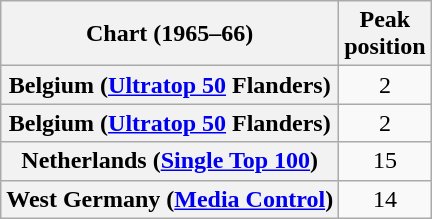<table class="wikitable plainrowheaders" style="text-align:center">
<tr>
<th scope="col">Chart (1965–66)</th>
<th scope="col">Peak<br>position</th>
</tr>
<tr>
<th scope="row">Belgium (<a href='#'>Ultratop 50</a> Flanders)</th>
<td>2</td>
</tr>
<tr>
<th scope="row">Belgium (<a href='#'>Ultratop 50</a> Flanders)</th>
<td>2</td>
</tr>
<tr>
<th scope="row">Netherlands (<a href='#'>Single Top 100</a>)</th>
<td>15</td>
</tr>
<tr>
<th scope="row">West Germany (<a href='#'>Media Control</a>)</th>
<td>14</td>
</tr>
</table>
